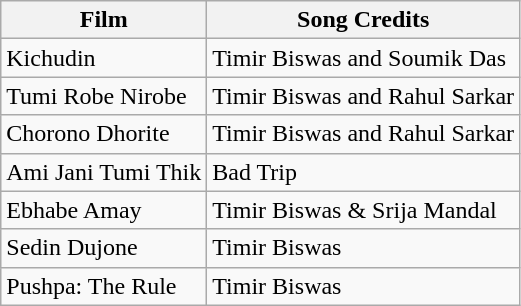<table class="wikitable">
<tr>
<th>Film</th>
<th>Song Credits</th>
</tr>
<tr>
<td>Kichudin</td>
<td>Timir Biswas and Soumik Das</td>
</tr>
<tr>
<td>Tumi Robe Nirobe</td>
<td>Timir Biswas and Rahul Sarkar</td>
</tr>
<tr>
<td>Chorono Dhorite</td>
<td>Timir Biswas and Rahul Sarkar</td>
</tr>
<tr>
<td>Ami Jani Tumi Thik</td>
<td>Bad Trip</td>
</tr>
<tr>
<td>Ebhabe Amay</td>
<td>Timir Biswas & Srija Mandal</td>
</tr>
<tr>
<td>Sedin Dujone</td>
<td>Timir Biswas</td>
</tr>
<tr>
<td>Pushpa: The Rule</td>
<td>Timir Biswas</td>
</tr>
</table>
